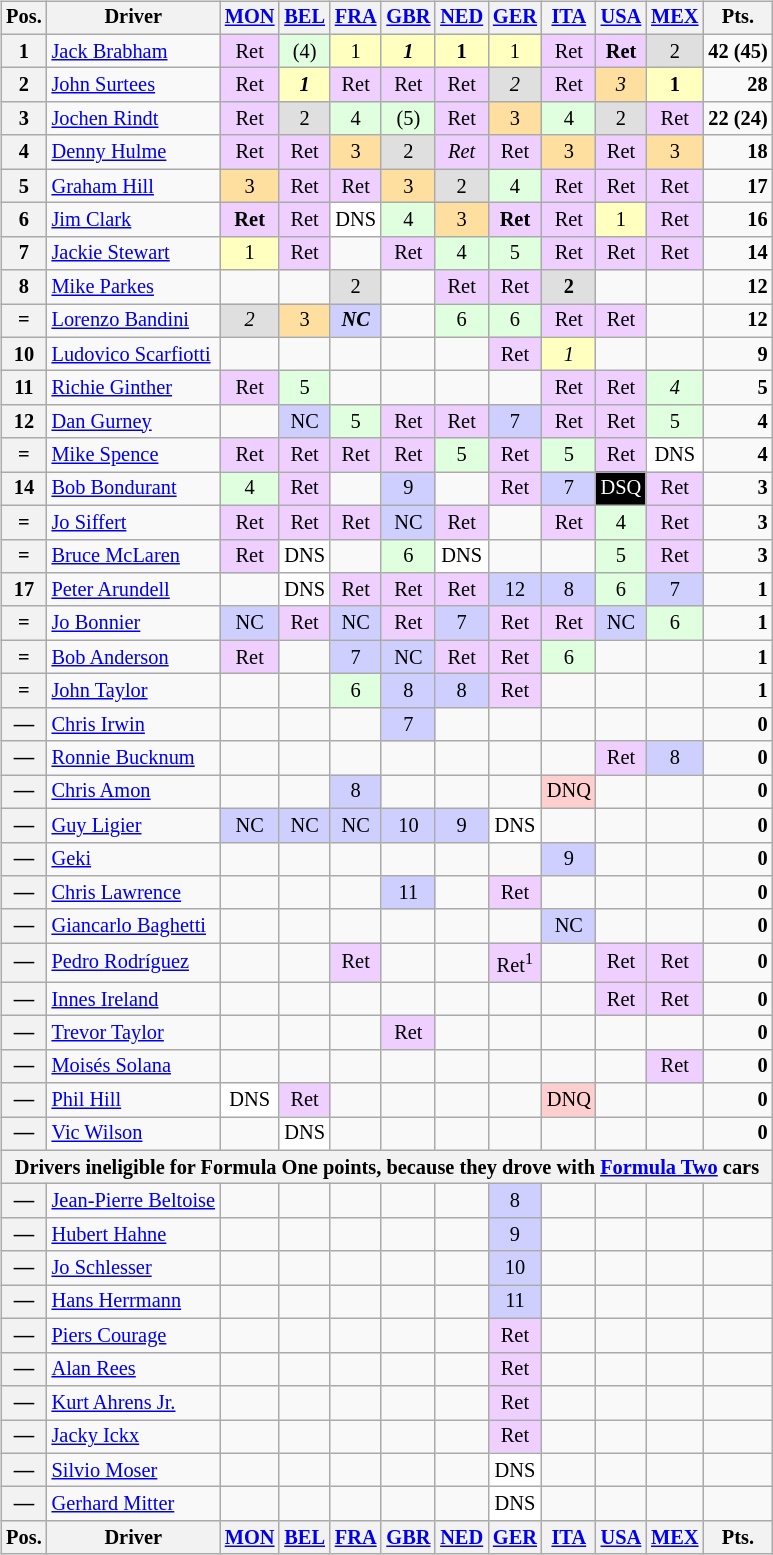<table>
<tr valign="top">
<td><br><table class="wikitable" style="font-size: 85%; text-align:center;">
<tr valign="top">
<th valign="middle">Pos.</th>
<th valign="middle">Driver</th>
<th><a href='#'>MON</a><br></th>
<th><a href='#'>BEL</a><br></th>
<th><a href='#'>FRA</a><br></th>
<th><a href='#'>GBR</a><br></th>
<th><a href='#'>NED</a><br></th>
<th><a href='#'>GER</a><br></th>
<th><a href='#'>ITA</a><br></th>
<th><a href='#'>USA</a><br></th>
<th><a href='#'>MEX</a><br></th>
<th valign="middle">Pts.</th>
</tr>
<tr>
<th>1</th>
<td align="left"> <a href='#'>Jack Brabham</a></td>
<td style="background:#efcfff;">Ret</td>
<td style="background:#dfffdf;">(4)</td>
<td style="background:#ffffbf;">1</td>
<td style="background:#ffffbf;"><strong><em>1</em></strong></td>
<td style="background:#ffffbf;"><strong>1</strong></td>
<td style="background:#ffffbf;">1</td>
<td style="background:#efcfff;">Ret</td>
<td style="background:#efcfff;"><strong>Ret</strong></td>
<td style="background:#dfdfdf;">2</td>
<td align="right"><strong>42 (45)</strong></td>
</tr>
<tr>
<th>2</th>
<td align="left"> <a href='#'>John Surtees</a></td>
<td style="background:#efcfff;">Ret</td>
<td style="background:#ffffbf;"><strong><em>1</em></strong></td>
<td style="background:#efcfff;">Ret</td>
<td style="background:#efcfff;">Ret</td>
<td style="background:#efcfff;">Ret</td>
<td style="background:#dfdfdf;"><em>2</em></td>
<td style="background:#efcfff;">Ret</td>
<td style="background:#ffdf9f;"><em>3</em></td>
<td style="background:#ffffbf;"><strong>1</strong></td>
<td align="right"><strong>28</strong></td>
</tr>
<tr>
<th>3</th>
<td align="left"> <a href='#'>Jochen Rindt</a></td>
<td style="background:#efcfff;">Ret</td>
<td style="background:#dfdfdf;">2</td>
<td style="background:#dfffdf;">4</td>
<td style="background:#dfffdf;">(5)</td>
<td style="background:#efcfff;">Ret</td>
<td style="background:#ffdf9f;">3</td>
<td style="background:#dfffdf;">4</td>
<td style="background:#dfdfdf;">2</td>
<td style="background:#efcfff;">Ret</td>
<td align="right"><strong>22 (24)</strong></td>
</tr>
<tr>
<th>4</th>
<td align="left"> <a href='#'>Denny Hulme</a></td>
<td style="background:#efcfff;">Ret</td>
<td style="background:#efcfff;">Ret</td>
<td style="background:#ffdf9f;">3</td>
<td style="background:#dfdfdf;">2</td>
<td style="background:#efcfff;"><em>Ret</em></td>
<td style="background:#efcfff;">Ret</td>
<td style="background:#ffdf9f;">3</td>
<td style="background:#efcfff;">Ret</td>
<td style="background:#ffdf9f;">3</td>
<td align="right"><strong>18</strong></td>
</tr>
<tr>
<th>5</th>
<td align="left"> <a href='#'>Graham Hill</a></td>
<td style="background:#ffdf9f;">3</td>
<td style="background:#efcfff;">Ret</td>
<td style="background:#efcfff;">Ret</td>
<td style="background:#ffdf9f;">3</td>
<td style="background:#dfdfdf;">2</td>
<td style="background:#dfffdf;">4</td>
<td style="background:#efcfff;">Ret</td>
<td style="background:#efcfff;">Ret</td>
<td style="background:#efcfff;">Ret</td>
<td align="right"><strong>17</strong></td>
</tr>
<tr>
<th>6</th>
<td align="left"> <a href='#'>Jim Clark</a></td>
<td style="background:#efcfff;"><strong>Ret</strong></td>
<td style="background:#efcfff;">Ret</td>
<td style="background:#ffffff;">DNS</td>
<td style="background:#dfffdf;">4</td>
<td style="background:#ffdf9f;">3</td>
<td style="background:#efcfff;"><strong>Ret</strong></td>
<td style="background:#efcfff;">Ret</td>
<td style="background:#ffffbf;">1</td>
<td style="background:#efcfff;">Ret</td>
<td align="right"><strong>16</strong></td>
</tr>
<tr>
<th>7</th>
<td align="left"> <a href='#'>Jackie Stewart</a></td>
<td style="background:#ffffbf;">1</td>
<td style="background:#efcfff;">Ret</td>
<td></td>
<td style="background:#efcfff;">Ret</td>
<td style="background:#dfffdf;">4</td>
<td style="background:#dfffdf;">5</td>
<td style="background:#efcfff;">Ret</td>
<td style="background:#efcfff;">Ret</td>
<td style="background:#efcfff;">Ret</td>
<td align="right"><strong>14</strong></td>
</tr>
<tr>
<th>8</th>
<td align="left"> <a href='#'>Mike Parkes</a></td>
<td></td>
<td></td>
<td style="background:#dfdfdf;">2</td>
<td></td>
<td style="background:#efcfff;">Ret</td>
<td style="background:#efcfff;">Ret</td>
<td style="background:#dfdfdf;"><strong>2</strong></td>
<td></td>
<td></td>
<td align="right"><strong>12</strong></td>
</tr>
<tr>
<th>=</th>
<td align="left"> <a href='#'>Lorenzo Bandini</a></td>
<td style="background:#dfdfdf;"><em>2</em></td>
<td style="background:#ffdf9f;">3</td>
<td style="background:#cfcfff;"><strong><em>NC</em></strong></td>
<td></td>
<td style="background:#dfffdf;">6</td>
<td style="background:#dfffdf;">6</td>
<td style="background:#efcfff;">Ret</td>
<td style="background:#efcfff;">Ret</td>
<td></td>
<td align="right"><strong>12</strong></td>
</tr>
<tr>
<th>10</th>
<td align="left"> <a href='#'>Ludovico Scarfiotti</a></td>
<td></td>
<td></td>
<td></td>
<td></td>
<td></td>
<td style="background:#efcfff;">Ret</td>
<td style="background:#ffffbf;"><em>1</em></td>
<td></td>
<td></td>
<td align="right"><strong>9</strong></td>
</tr>
<tr>
<th>11</th>
<td align="left"> <a href='#'>Richie Ginther</a></td>
<td style="background:#efcfff;">Ret</td>
<td style="background:#dfffdf;">5</td>
<td></td>
<td></td>
<td></td>
<td></td>
<td style="background:#efcfff;">Ret</td>
<td style="background:#efcfff;">Ret</td>
<td style="background:#dfffdf;"><em>4</em></td>
<td align="right"><strong>5</strong></td>
</tr>
<tr>
<th>12</th>
<td align="left"> <a href='#'>Dan Gurney</a></td>
<td></td>
<td style="background:#cfcfff;">NC</td>
<td style="background:#dfffdf;">5</td>
<td style="background:#efcfff;">Ret</td>
<td style="background:#efcfff;">Ret</td>
<td style="background:#cfcfff;">7</td>
<td style="background:#efcfff;">Ret</td>
<td style="background:#efcfff;">Ret</td>
<td style="background:#dfffdf;">5</td>
<td align="right"><strong>4</strong></td>
</tr>
<tr>
<th>=</th>
<td align="left"> <a href='#'>Mike Spence</a></td>
<td style="background:#efcfff;">Ret</td>
<td style="background:#efcfff;">Ret</td>
<td style="background:#efcfff;">Ret</td>
<td style="background:#efcfff;">Ret</td>
<td style="background:#dfffdf;">5</td>
<td style="background:#efcfff;">Ret</td>
<td style="background:#dfffdf;">5</td>
<td style="background:#efcfff;">Ret</td>
<td style="background:#ffffff;">DNS</td>
<td align="right"><strong>4</strong></td>
</tr>
<tr>
<th>14</th>
<td align="left"> <a href='#'>Bob Bondurant</a></td>
<td style="background:#dfffdf;">4</td>
<td style="background:#efcfff;">Ret</td>
<td></td>
<td style="background:#cfcfff;">9</td>
<td></td>
<td style="background:#efcfff;">Ret</td>
<td style="background:#cfcfff;">7</td>
<td style="background:#000000; color: #ffffff">DSQ</td>
<td style="background:#efcfff;">Ret</td>
<td align="right"><strong>3</strong></td>
</tr>
<tr>
<th>=</th>
<td align="left"> <a href='#'>Jo Siffert</a></td>
<td style="background:#efcfff;">Ret</td>
<td style="background:#efcfff;">Ret</td>
<td style="background:#efcfff;">Ret</td>
<td style="background:#cfcfff;">NC</td>
<td style="background:#efcfff;">Ret</td>
<td></td>
<td style="background:#efcfff;">Ret</td>
<td style="background:#dfffdf;">4</td>
<td style="background:#efcfff;">Ret</td>
<td align="right"><strong>3</strong></td>
</tr>
<tr>
<th>=</th>
<td align="left"> <a href='#'>Bruce McLaren</a></td>
<td style="background:#efcfff;">Ret</td>
<td style="background:#ffffff;">DNS</td>
<td></td>
<td style="background:#dfffdf;">6</td>
<td style="background:#ffffff;">DNS</td>
<td></td>
<td></td>
<td style="background:#dfffdf;">5</td>
<td style="background:#efcfff;">Ret</td>
<td align="right"><strong>3</strong></td>
</tr>
<tr>
<th>17</th>
<td align="left"> <a href='#'>Peter Arundell</a></td>
<td></td>
<td style="background:#ffffff;">DNS</td>
<td style="background:#efcfff;">Ret</td>
<td style="background:#efcfff;">Ret</td>
<td style="background:#efcfff;">Ret</td>
<td style="background:#cfcfff;">12</td>
<td style="background:#cfcfff;">8</td>
<td style="background:#dfffdf;">6</td>
<td style="background:#cfcfff;">7</td>
<td align="right"><strong>1</strong></td>
</tr>
<tr>
<th>=</th>
<td align="left"> <a href='#'>Jo Bonnier</a></td>
<td style="background:#cfcfff;">NC</td>
<td style="background:#efcfff;">Ret</td>
<td style="background:#cfcfff;">NC</td>
<td style="background:#efcfff;">Ret</td>
<td style="background:#cfcfff;">7</td>
<td style="background:#efcfff;">Ret</td>
<td style="background:#efcfff;">Ret</td>
<td style="background:#cfcfff;">NC</td>
<td style="background:#dfffdf;">6</td>
<td align="right"><strong>1</strong></td>
</tr>
<tr>
<th>=</th>
<td align="left"> <a href='#'>Bob Anderson</a></td>
<td style="background:#efcfff;">Ret</td>
<td></td>
<td style="background:#cfcfff;">7</td>
<td style="background:#cfcfff;">NC</td>
<td style="background:#efcfff;">Ret</td>
<td style="background:#efcfff;">Ret</td>
<td style="background:#dfffdf;">6</td>
<td></td>
<td></td>
<td align="right"><strong>1</strong></td>
</tr>
<tr>
<th>=</th>
<td align="left"> <a href='#'>John Taylor</a></td>
<td></td>
<td></td>
<td style="background:#dfffdf;">6</td>
<td style="background:#cfcfff;">8</td>
<td style="background:#cfcfff;">8</td>
<td style="background:#efcfff;">Ret</td>
<td></td>
<td></td>
<td></td>
<td align="right"><strong>1</strong></td>
</tr>
<tr>
<th>—</th>
<td align="left"> <a href='#'>Chris Irwin</a></td>
<td></td>
<td></td>
<td></td>
<td style="background:#cfcfff;">7</td>
<td></td>
<td></td>
<td></td>
<td></td>
<td></td>
<td align="right"><strong>0</strong></td>
</tr>
<tr>
<th>—</th>
<td align="left"> <a href='#'>Ronnie Bucknum</a></td>
<td></td>
<td></td>
<td></td>
<td></td>
<td></td>
<td></td>
<td></td>
<td style="background:#efcfff;">Ret</td>
<td style="background:#cfcfff;">8</td>
<td align="right"><strong>0</strong></td>
</tr>
<tr>
<th>—</th>
<td align="left"> <a href='#'>Chris Amon</a></td>
<td></td>
<td></td>
<td style="background:#cfcfff;">8</td>
<td></td>
<td></td>
<td></td>
<td style="background:#FFCFCF;">DNQ</td>
<td></td>
<td></td>
<td align="right"><strong>0</strong></td>
</tr>
<tr>
<th>—</th>
<td align="left"> <a href='#'>Guy Ligier</a></td>
<td style="background:#cfcfff;">NC</td>
<td style="background:#cfcfff;">NC</td>
<td style="background:#cfcfff;">NC</td>
<td style="background:#cfcfff;">10</td>
<td style="background:#cfcfff;">9</td>
<td style="background:#ffffff;">DNS</td>
<td></td>
<td></td>
<td></td>
<td align="right"><strong>0</strong></td>
</tr>
<tr>
<th>—</th>
<td align="left"> <a href='#'>Geki</a></td>
<td></td>
<td></td>
<td></td>
<td></td>
<td></td>
<td></td>
<td style="background:#cfcfff;">9</td>
<td></td>
<td></td>
<td align="right"><strong>0</strong></td>
</tr>
<tr>
<th>—</th>
<td align="left"> <a href='#'>Chris Lawrence</a></td>
<td></td>
<td></td>
<td></td>
<td style="background:#cfcfff;">11</td>
<td></td>
<td style="background:#efcfff;">Ret</td>
<td></td>
<td></td>
<td></td>
<td align="right"><strong>0</strong></td>
</tr>
<tr>
<th>—</th>
<td align="left"> <a href='#'>Giancarlo Baghetti</a></td>
<td></td>
<td></td>
<td></td>
<td></td>
<td></td>
<td></td>
<td style="background:#cfcfff;">NC</td>
<td></td>
<td></td>
<td align="right"><strong>0</strong></td>
</tr>
<tr>
<th>—</th>
<td align="left"> <a href='#'>Pedro Rodríguez</a></td>
<td></td>
<td></td>
<td style="background:#efcfff;">Ret</td>
<td></td>
<td></td>
<td style="background:#efcfff;">Ret<sup>1</sup></td>
<td></td>
<td style="background:#efcfff;">Ret</td>
<td style="background:#efcfff;">Ret</td>
<td align="right"><strong>0</strong></td>
</tr>
<tr>
<th>—</th>
<td align="left"> <a href='#'>Innes Ireland</a></td>
<td></td>
<td></td>
<td></td>
<td></td>
<td></td>
<td></td>
<td></td>
<td style="background:#efcfff;">Ret</td>
<td style="background:#efcfff;">Ret</td>
<td align="right"><strong>0</strong></td>
</tr>
<tr>
<th>—</th>
<td align="left"> <a href='#'>Trevor Taylor</a></td>
<td></td>
<td></td>
<td></td>
<td style="background:#efcfff;">Ret</td>
<td></td>
<td></td>
<td></td>
<td></td>
<td></td>
<td align="right"><strong>0</strong></td>
</tr>
<tr>
<th>—</th>
<td align="left"> <a href='#'>Moisés Solana</a></td>
<td></td>
<td></td>
<td></td>
<td></td>
<td></td>
<td></td>
<td></td>
<td></td>
<td style="background:#efcfff;">Ret</td>
<td align="right"><strong>0</strong></td>
</tr>
<tr>
<th>—</th>
<td align="left"> <a href='#'>Phil Hill</a></td>
<td style="background:#ffffff;">DNS</td>
<td style="background:#efcfff;">Ret</td>
<td></td>
<td></td>
<td></td>
<td></td>
<td style="background:#FFCFCF;">DNQ</td>
<td></td>
<td></td>
<td align="right"><strong>0</strong></td>
</tr>
<tr>
<th>—</th>
<td align="left"> <a href='#'>Vic Wilson</a></td>
<td></td>
<td style="background:#ffffff;">DNS</td>
<td></td>
<td></td>
<td></td>
<td></td>
<td></td>
<td></td>
<td></td>
<td align="right"><strong>0</strong></td>
</tr>
<tr>
<th colspan=12>Drivers ineligible for Formula One points, because they drove with <a href='#'>Formula Two</a> cars</th>
</tr>
<tr>
<th>—</th>
<td align="left"> <a href='#'>Jean-Pierre Beltoise</a></td>
<td></td>
<td></td>
<td></td>
<td></td>
<td></td>
<td style="background:#cfcfff;">8</td>
<td></td>
<td></td>
<td></td>
<td></td>
</tr>
<tr>
<th>—</th>
<td align="left"> <a href='#'>Hubert Hahne</a></td>
<td></td>
<td></td>
<td></td>
<td></td>
<td></td>
<td style="background:#cfcfff;">9</td>
<td></td>
<td></td>
<td></td>
<td></td>
</tr>
<tr>
<th>—</th>
<td align="left"> <a href='#'>Jo Schlesser</a></td>
<td></td>
<td></td>
<td></td>
<td></td>
<td></td>
<td style="background:#cfcfff;">10</td>
<td></td>
<td></td>
<td></td>
<td></td>
</tr>
<tr>
<th>—</th>
<td align="left"> <a href='#'>Hans Herrmann</a></td>
<td></td>
<td></td>
<td></td>
<td></td>
<td></td>
<td style="background:#cfcfff;">11</td>
<td></td>
<td></td>
<td></td>
<td></td>
</tr>
<tr>
<th>—</th>
<td align="left"> <a href='#'>Piers Courage</a></td>
<td></td>
<td></td>
<td></td>
<td></td>
<td></td>
<td style="background:#efcfff;">Ret</td>
<td></td>
<td></td>
<td></td>
<td></td>
</tr>
<tr>
<th>—</th>
<td align="left"> <a href='#'>Alan Rees</a></td>
<td></td>
<td></td>
<td></td>
<td></td>
<td></td>
<td style="background:#efcfff;">Ret</td>
<td></td>
<td></td>
<td></td>
<td></td>
</tr>
<tr>
<th>—</th>
<td align="left"> <a href='#'>Kurt Ahrens Jr.</a></td>
<td></td>
<td></td>
<td></td>
<td></td>
<td></td>
<td style="background:#efcfff;">Ret</td>
<td></td>
<td></td>
<td></td>
<td></td>
</tr>
<tr>
<th>—</th>
<td align="left"> <a href='#'>Jacky Ickx</a></td>
<td></td>
<td></td>
<td></td>
<td></td>
<td></td>
<td style="background:#efcfff;">Ret</td>
<td></td>
<td></td>
<td></td>
<td></td>
</tr>
<tr>
<th>—</th>
<td align="left"> <a href='#'>Silvio Moser</a></td>
<td></td>
<td></td>
<td></td>
<td></td>
<td></td>
<td style="background:#ffffff;">DNS</td>
<td></td>
<td></td>
<td></td>
<td></td>
</tr>
<tr>
<th>—</th>
<td align="left"> <a href='#'>Gerhard Mitter</a></td>
<td></td>
<td></td>
<td></td>
<td></td>
<td></td>
<td style="background:#ffffff;">DNS</td>
<td></td>
<td></td>
<td></td>
<td></td>
</tr>
<tr valign="top">
<th valign="middle">Pos.</th>
<th valign="middle">Driver</th>
<th><a href='#'>MON</a><br></th>
<th><a href='#'>BEL</a><br></th>
<th><a href='#'>FRA</a><br></th>
<th><a href='#'>GBR</a><br></th>
<th><a href='#'>NED</a><br></th>
<th><a href='#'>GER</a><br></th>
<th><a href='#'>ITA</a><br></th>
<th><a href='#'>USA</a><br></th>
<th><a href='#'>MEX</a><br></th>
<th valign="middle">Pts.</th>
</tr>
</table>
</td>
<td valign="top"><br>
<br></td>
</tr>
</table>
